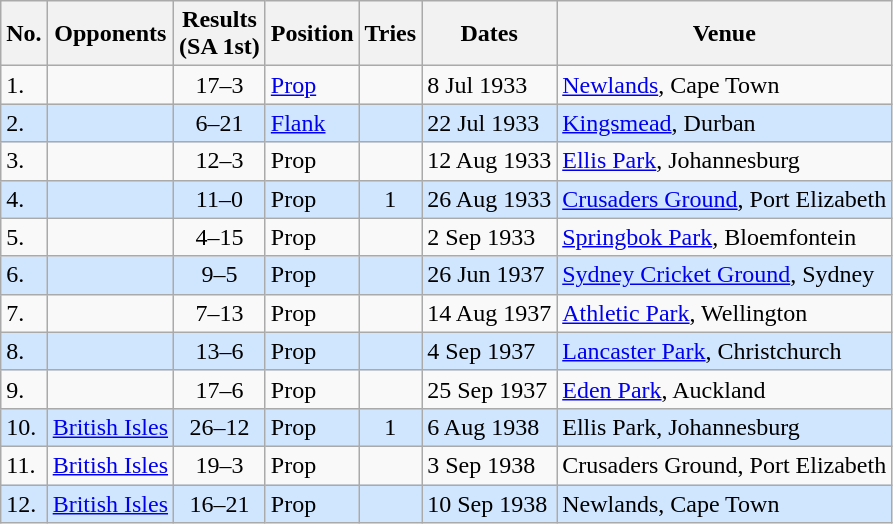<table class="wikitable sortable">
<tr>
<th>No.</th>
<th>Opponents</th>
<th>Results<br>(SA 1st)</th>
<th>Position</th>
<th>Tries</th>
<th>Dates</th>
<th>Venue</th>
</tr>
<tr>
<td>1.</td>
<td></td>
<td align="center">17–3</td>
<td><a href='#'>Prop</a></td>
<td></td>
<td>8 Jul 1933</td>
<td><a href='#'>Newlands</a>, Cape Town</td>
</tr>
<tr style="background: #D0E6FF;">
<td>2.</td>
<td></td>
<td align="center">6–21</td>
<td><a href='#'>Flank</a></td>
<td></td>
<td>22 Jul 1933</td>
<td><a href='#'>Kingsmead</a>, Durban</td>
</tr>
<tr>
<td>3.</td>
<td></td>
<td align="center">12–3</td>
<td>Prop</td>
<td></td>
<td>12 Aug 1933</td>
<td><a href='#'>Ellis Park</a>, Johannesburg</td>
</tr>
<tr style="background: #D0E6FF;">
<td>4.</td>
<td></td>
<td align="center">11–0</td>
<td>Prop</td>
<td align="center">1</td>
<td>26 Aug 1933</td>
<td><a href='#'>Crusaders Ground</a>, Port Elizabeth</td>
</tr>
<tr>
<td>5.</td>
<td></td>
<td align="center">4–15</td>
<td>Prop</td>
<td></td>
<td>2 Sep 1933</td>
<td><a href='#'>Springbok Park</a>, Bloemfontein</td>
</tr>
<tr style="background: #D0E6FF;">
<td>6.</td>
<td></td>
<td align="center">9–5</td>
<td>Prop</td>
<td></td>
<td>26 Jun 1937</td>
<td><a href='#'>Sydney Cricket Ground</a>, Sydney</td>
</tr>
<tr>
<td>7.</td>
<td></td>
<td align="center">7–13</td>
<td>Prop</td>
<td></td>
<td>14 Aug 1937</td>
<td><a href='#'>Athletic Park</a>, Wellington</td>
</tr>
<tr style="background: #D0E6FF;">
<td>8.</td>
<td></td>
<td align="center">13–6</td>
<td>Prop</td>
<td></td>
<td>4 Sep 1937</td>
<td><a href='#'>Lancaster Park</a>, Christchurch</td>
</tr>
<tr>
<td>9.</td>
<td></td>
<td align="center">17–6</td>
<td>Prop</td>
<td></td>
<td>25 Sep 1937</td>
<td><a href='#'>Eden Park</a>, Auckland</td>
</tr>
<tr style="background: #D0E6FF;">
<td>10.</td>
<td> <a href='#'>British Isles</a></td>
<td align="center">26–12</td>
<td>Prop</td>
<td align="center">1</td>
<td>6 Aug 1938</td>
<td>Ellis Park, Johannesburg</td>
</tr>
<tr>
<td>11.</td>
<td> <a href='#'>British Isles</a></td>
<td align="center">19–3</td>
<td>Prop</td>
<td></td>
<td>3 Sep 1938</td>
<td>Crusaders Ground, Port Elizabeth</td>
</tr>
<tr style="background: #D0E6FF;">
<td>12.</td>
<td> <a href='#'>British Isles</a></td>
<td align="center">16–21</td>
<td>Prop</td>
<td></td>
<td>10 Sep 1938</td>
<td>Newlands, Cape Town</td>
</tr>
</table>
